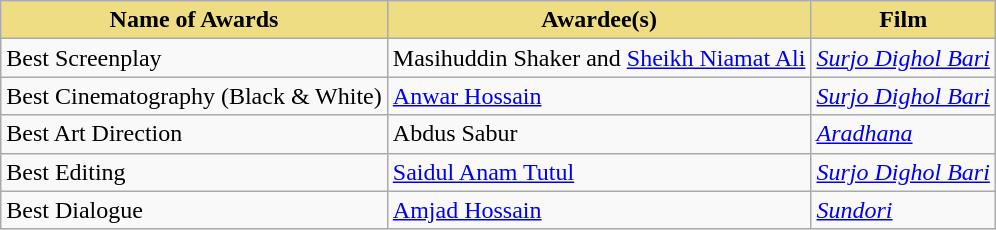<table class="wikitable">
<tr>
<th style="background:#EEDD82;">Name of Awards</th>
<th style="background:#EEDD82;">Awardee(s)</th>
<th style="background:#EEDD82;">Film</th>
</tr>
<tr>
<td>Best Screenplay</td>
<td>Masihuddin Shaker and <a href='#'>Sheikh Niamat Ali</a></td>
<td><em><a href='#'>Surjo Dighol Bari</a></em></td>
</tr>
<tr>
<td>Best Cinematography (Black & White)</td>
<td><a href='#'>Anwar Hossain</a></td>
<td><em><a href='#'>Surjo Dighol Bari</a></em></td>
</tr>
<tr>
<td>Best Art Direction</td>
<td>Abdus Sabur</td>
<td><em><a href='#'>Aradhana</a></em></td>
</tr>
<tr>
<td>Best Editing</td>
<td><a href='#'>Saidul Anam Tutul</a></td>
<td><em><a href='#'>Surjo Dighol Bari</a></em></td>
</tr>
<tr>
<td>Best Dialogue</td>
<td><a href='#'>Amjad Hossain</a></td>
<td><em><a href='#'>Sundori</a></em></td>
</tr>
</table>
